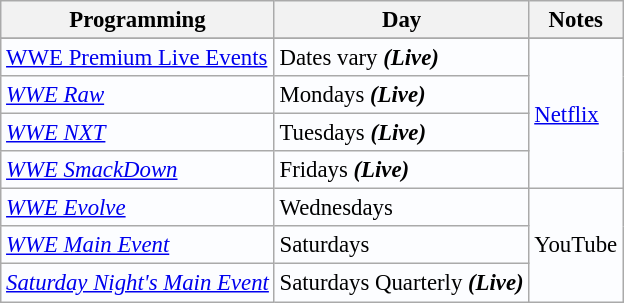<table class="wikitable" style="background:#fcfdff; font-size:95%;">
<tr>
<th>Programming</th>
<th>Day</th>
<th>Notes</th>
</tr>
<tr>
</tr>
<tr>
<td><a href='#'>WWE Premium Live Events</a></td>
<td>Dates vary <strong><em>(Live)</em></strong></td>
<td rowspan="4"><a href='#'>Netflix</a></td>
</tr>
<tr>
<td><em><a href='#'>WWE Raw</a></em></td>
<td>Mondays <strong><em>(Live)</em></strong></td>
</tr>
<tr>
<td><em><a href='#'>WWE NXT</a></em></td>
<td>Tuesdays <strong><em>(Live)</em></strong></td>
</tr>
<tr>
<td><em><a href='#'>WWE SmackDown</a></em></td>
<td>Fridays <strong><em>(Live)</em></strong></td>
</tr>
<tr>
<td><em><a href='#'>WWE Evolve</a></em></td>
<td>Wednesdays</td>
<td rowspan="3">YouTube</td>
</tr>
<tr>
<td><em><a href='#'>WWE Main Event</a></em></td>
<td>Saturdays</td>
</tr>
<tr>
<td><em><a href='#'>Saturday Night's Main Event</a></em></td>
<td>Saturdays Quarterly <strong><em>(Live)</em></strong></td>
</tr>
</table>
